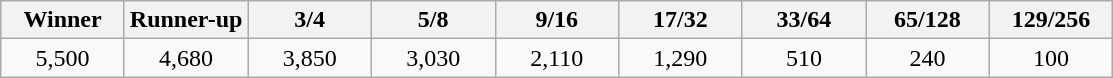<table class="wikitable" style="text-align:center">
<tr>
<th width="75">Winner</th>
<th width="75">Runner-up</th>
<th width="75">3/4</th>
<th width="75">5/8</th>
<th width="75">9/16</th>
<th width="75">17/32</th>
<th width="75">33/64</th>
<th width="75">65/128</th>
<th width="75">129/256</th>
</tr>
<tr>
<td>5,500</td>
<td>4,680</td>
<td>3,850</td>
<td>3,030</td>
<td>2,110</td>
<td>1,290</td>
<td>510</td>
<td>240</td>
<td>100</td>
</tr>
</table>
